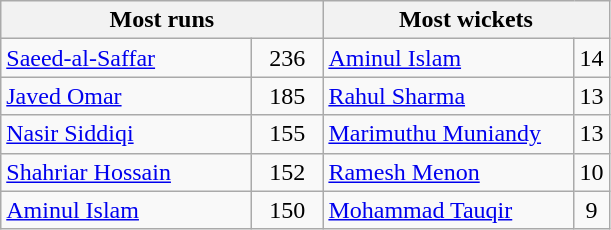<table class="wikitable">
<tr>
<th colspan="2" align="center">Most runs</th>
<th colspan="2" align="center">Most wickets</th>
</tr>
<tr>
<td width=160> <a href='#'>Saeed-al-Saffar</a></td>
<td width=40 align=center>236</td>
<td width=160> <a href='#'>Aminul Islam</a></td>
<td align=center>14</td>
</tr>
<tr>
<td> <a href='#'>Javed Omar</a></td>
<td align=center>185</td>
<td> <a href='#'>Rahul Sharma</a></td>
<td align=center>13</td>
</tr>
<tr>
<td> <a href='#'>Nasir Siddiqi</a></td>
<td align=center>155</td>
<td> <a href='#'>Marimuthu Muniandy</a></td>
<td align=center>13</td>
</tr>
<tr>
<td> <a href='#'>Shahriar Hossain</a></td>
<td align=center>152</td>
<td> <a href='#'>Ramesh Menon</a></td>
<td align=center>10</td>
</tr>
<tr>
<td> <a href='#'>Aminul Islam</a></td>
<td align=center>150</td>
<td> <a href='#'>Mohammad Tauqir</a></td>
<td align=center>9</td>
</tr>
</table>
